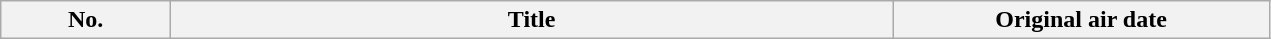<table class="wikitable plainrowheaders" style="width:67%;">
<tr>
<th scope="col" style="width:2em;">No.</th>
<th scope="col" style="width:10em;">Title</th>
<th scope="col" style="width:5em;">Original air date<br>





































</th>
</tr>
</table>
